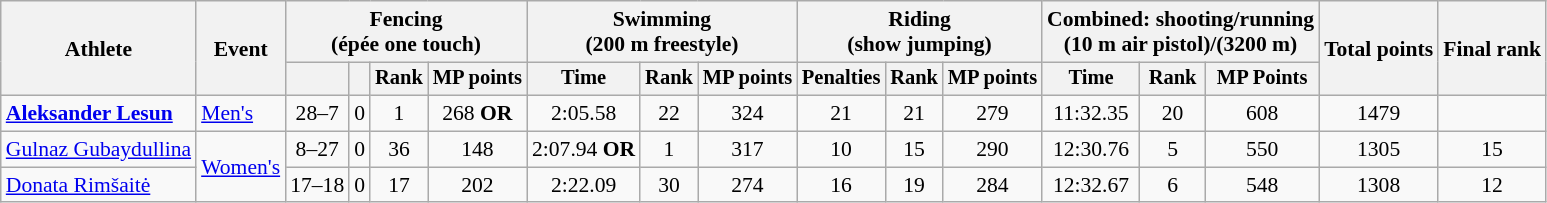<table class="wikitable" style="font-size:90%">
<tr>
<th rowspan="2">Athlete</th>
<th rowspan="2">Event</th>
<th colspan=4>Fencing<br><span>(épée one touch)</span></th>
<th colspan=3>Swimming<br><span>(200 m freestyle)</span></th>
<th colspan=3>Riding<br><span>(show jumping)</span></th>
<th colspan=3>Combined: shooting/running<br><span>(10 m air pistol)/(3200 m)</span></th>
<th rowspan=2>Total points</th>
<th rowspan=2>Final rank</th>
</tr>
<tr style="font-size:95%">
<th></th>
<th></th>
<th>Rank</th>
<th>MP points</th>
<th>Time</th>
<th>Rank</th>
<th>MP points</th>
<th>Penalties</th>
<th>Rank</th>
<th>MP points</th>
<th>Time</th>
<th>Rank</th>
<th>MP Points</th>
</tr>
<tr align=center>
<td align=left><strong><a href='#'>Aleksander Lesun</a></strong></td>
<td align=left><a href='#'>Men's</a></td>
<td>28–7</td>
<td>0</td>
<td>1</td>
<td>268 <strong>OR</strong></td>
<td>2:05.58</td>
<td>22</td>
<td>324</td>
<td>21</td>
<td>21</td>
<td>279</td>
<td>11:32.35</td>
<td>20</td>
<td>608</td>
<td>1479</td>
<td></td>
</tr>
<tr align=center>
<td align=left><a href='#'>Gulnaz Gubaydullina</a></td>
<td align=left rowspan=2><a href='#'>Women's</a></td>
<td>8–27</td>
<td>0</td>
<td>36</td>
<td>148</td>
<td>2:07.94 <strong>OR</strong></td>
<td>1</td>
<td>317</td>
<td>10</td>
<td>15</td>
<td>290</td>
<td>12:30.76</td>
<td>5</td>
<td>550</td>
<td>1305</td>
<td>15</td>
</tr>
<tr align=center>
<td align=left><a href='#'>Donata Rimšaitė</a></td>
<td>17–18</td>
<td>0</td>
<td>17</td>
<td>202</td>
<td>2:22.09</td>
<td>30</td>
<td>274</td>
<td>16</td>
<td>19</td>
<td>284</td>
<td>12:32.67</td>
<td>6</td>
<td>548</td>
<td>1308</td>
<td>12</td>
</tr>
</table>
